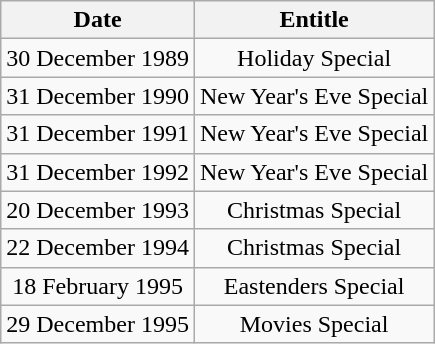<table class="wikitable" style="text-align:center;">
<tr>
<th>Date</th>
<th>Entitle</th>
</tr>
<tr>
<td>30 December 1989</td>
<td>Holiday Special</td>
</tr>
<tr>
<td>31 December 1990</td>
<td>New Year's Eve Special</td>
</tr>
<tr>
<td>31 December 1991</td>
<td>New Year's Eve Special</td>
</tr>
<tr>
<td>31 December 1992</td>
<td>New Year's Eve Special</td>
</tr>
<tr>
<td>20 December 1993</td>
<td>Christmas Special</td>
</tr>
<tr>
<td>22 December 1994</td>
<td>Christmas Special</td>
</tr>
<tr>
<td>18 February 1995</td>
<td>Eastenders Special</td>
</tr>
<tr>
<td>29 December 1995</td>
<td>Movies Special</td>
</tr>
</table>
